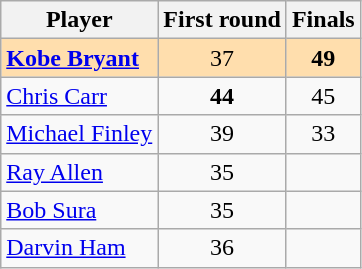<table class="wikitable">
<tr>
<th>Player</th>
<th>First round</th>
<th>Finals</th>
</tr>
<tr style="background:#ffdead; text-align:center;">
<td align=left><strong><a href='#'>Kobe Bryant</a></strong> </td>
<td>37</td>
<td><strong>49</strong></td>
</tr>
<tr align=center>
<td align=left><a href='#'>Chris Carr</a> </td>
<td><strong>44</strong></td>
<td>45</td>
</tr>
<tr align=center>
<td align=left><a href='#'>Michael Finley</a> </td>
<td>39</td>
<td>33</td>
</tr>
<tr align=center>
<td align=left><a href='#'>Ray Allen</a> </td>
<td>35</td>
<td></td>
</tr>
<tr align=center>
<td align=left><a href='#'>Bob Sura</a> </td>
<td>35</td>
<td></td>
</tr>
<tr align=center>
<td align=left><a href='#'>Darvin Ham</a> </td>
<td>36</td>
<td></td>
</tr>
</table>
